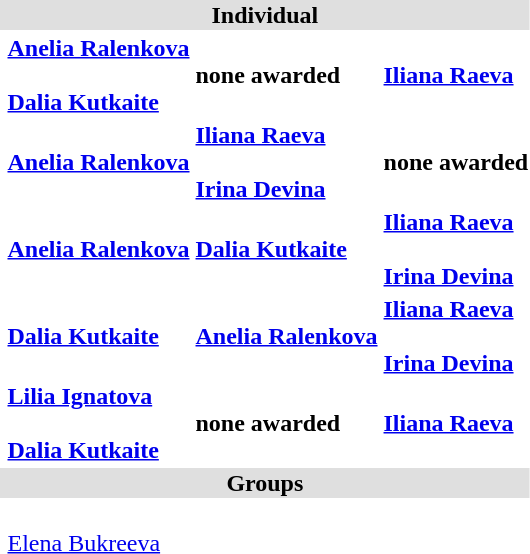<table>
<tr bgcolor="DFDFDF">
<td colspan="4" align="center"><strong>Individual</strong></td>
</tr>
<tr>
<th scope=row style="text-align:left"></th>
<td><strong><a href='#'>Anelia Ralenkova </a></strong><br><small></small><br><strong><a href='#'>Dalia Kutkaite </a></strong><br><small></small></td>
<td><strong>none awarded</strong></td>
<td><strong><a href='#'>Iliana Raeva</a></strong><br></td>
</tr>
<tr>
<th scope=row style="text-align:left"></th>
<td><strong><a href='#'>Anelia Ralenkova</a></strong><br></td>
<td><strong><a href='#'>Iliana Raeva</a></strong><br><small></small><br><strong><a href='#'>Irina Devina</a></strong><br><small></small></td>
<td><strong>none awarded</strong></td>
</tr>
<tr>
<th scope=row style="text-align:left"></th>
<td><strong><a href='#'>Anelia Ralenkova</a></strong><br></td>
<td><strong><a href='#'>Dalia Kutkaite</a></strong><br></td>
<td><strong><a href='#'>Iliana Raeva</a></strong><br><small></small><br><strong><a href='#'>Irina Devina</a></strong><br><small></small></td>
</tr>
<tr>
<th scope=row style="text-align:left"></th>
<td><strong><a href='#'>Dalia Kutkaite</a></strong><br></td>
<td><strong><a href='#'>Anelia Ralenkova</a></strong><br></td>
<td><strong><a href='#'>Iliana Raeva</a></strong><br><small></small><br><strong><a href='#'>Irina Devina</a></strong><br><small></small></td>
</tr>
<tr>
<th scope=row style="text-align:left"></th>
<td><strong><a href='#'>Lilia Ignatova</a></strong><br><small></small><br><strong><a href='#'>Dalia Kutkaite</a></strong><br><small></small></td>
<td><strong>none awarded</strong></td>
<td><strong><a href='#'>Iliana Raeva</a></strong><br></td>
</tr>
<tr bgcolor="DFDFDF">
<td colspan="4" align="center"><strong>Groups</strong></td>
</tr>
<tr>
<th scope=row style="text-align:left"></th>
<td><strong></strong><br><a href='#'>Elena Bukreeva</a><br></td>
<td><strong></strong></td>
<td><strong></strong></td>
</tr>
</table>
